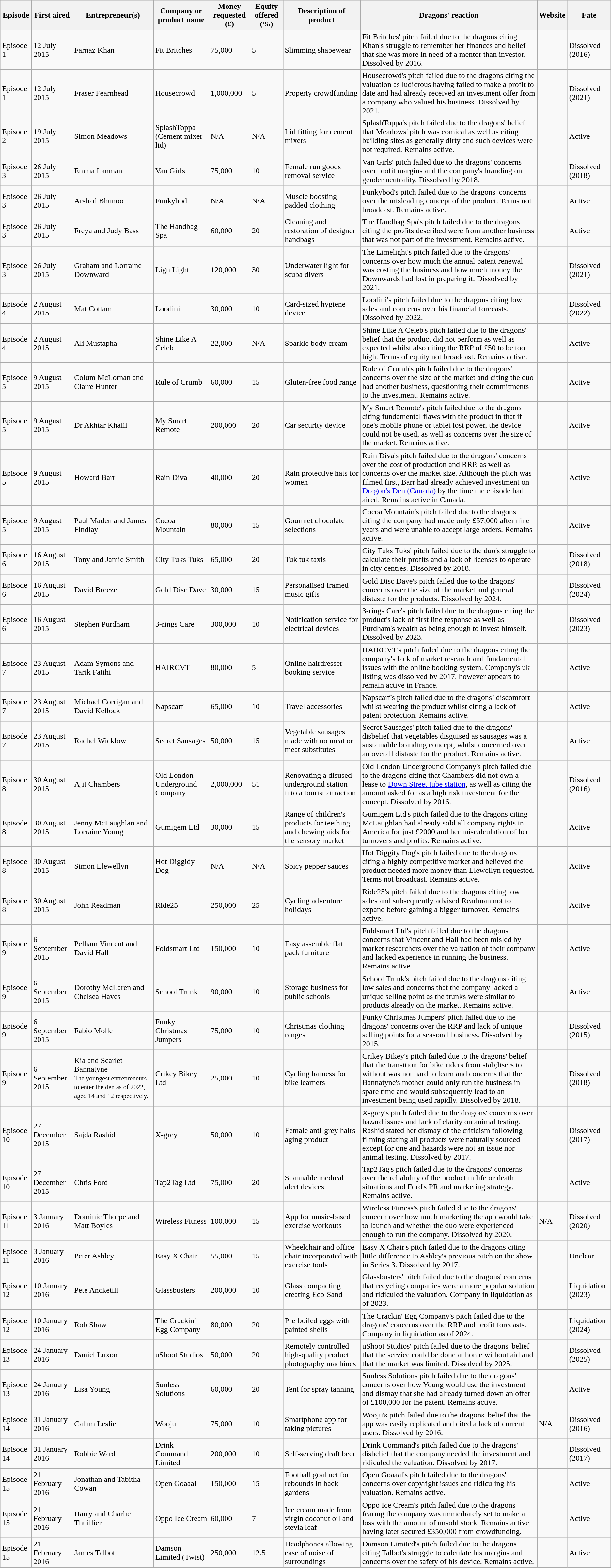<table class="wikitable sortable">
<tr>
<th>Episode</th>
<th>First aired</th>
<th>Entrepreneur(s)</th>
<th>Company or product name</th>
<th>Money requested (£)</th>
<th>Equity offered (%)</th>
<th>Description of product</th>
<th>Dragons' reaction</th>
<th>Website</th>
<th>Fate</th>
</tr>
<tr>
<td>Episode 1</td>
<td>12 July 2015</td>
<td>Farnaz Khan</td>
<td>Fit Britches</td>
<td>75,000</td>
<td>5</td>
<td>Slimming shapewear</td>
<td>Fit Britches' pitch failed due to the dragons citing Khan's struggle to remember her finances and belief that she was more in need of a mentor than investor. Dissolved by 2016.</td>
<td></td>
<td>Dissolved (2016) </td>
</tr>
<tr>
<td>Episode 1</td>
<td>12 July 2015</td>
<td>Fraser Fearnhead</td>
<td>Housecrowd</td>
<td>1,000,000</td>
<td>5</td>
<td>Property crowdfunding</td>
<td>Housecrowd's pitch failed due to the dragons citing the valuation as ludicrous having failed to make a profit to date and had already received an investment offer from a company who valued his business. Dissolved by 2021.</td>
<td></td>
<td>Dissolved (2021) </td>
</tr>
<tr>
<td>Episode 2</td>
<td>19 July 2015</td>
<td>Simon Meadows</td>
<td>SplashToppa (Cement mixer lid)</td>
<td>N/A</td>
<td>N/A</td>
<td>Lid fitting for cement mixers</td>
<td>SplashToppa's pitch failed due to the dragons' belief that Meadows' pitch was comical as well as citing building sites as generally dirty and such devices were not required. Remains active.</td>
<td></td>
<td>Active </td>
</tr>
<tr>
<td>Episode 3</td>
<td>26 July 2015</td>
<td>Emma Lanman</td>
<td>Van Girls</td>
<td>75,000</td>
<td>10</td>
<td>Female run goods removal service</td>
<td>Van Girls' pitch failed due to the dragons' concerns over profit margins and the company's branding on gender neutrality. Dissolved by 2018.</td>
<td></td>
<td>Dissolved (2018) </td>
</tr>
<tr>
<td>Episode 3</td>
<td>26 July 2015</td>
<td>Arshad Bhunoo</td>
<td>Funkybod</td>
<td>N/A</td>
<td>N/A</td>
<td>Muscle boosting padded clothing</td>
<td>Funkybod's pitch failed due to the dragons' concerns over the misleading concept of the product. Terms not broadcast. Remains active.</td>
<td></td>
<td>Active </td>
</tr>
<tr>
<td>Episode 3</td>
<td>26 July 2015</td>
<td>Freya and Judy Bass</td>
<td>The Handbag Spa</td>
<td>60,000</td>
<td>20</td>
<td>Cleaning and restoration of designer handbags</td>
<td>The Handbag Spa's pitch failed due to the dragons citing the profits described were from another business that was not part of the investment. Remains active.</td>
<td></td>
<td>Active </td>
</tr>
<tr>
<td>Episode 3</td>
<td>26 July 2015</td>
<td>Graham and Lorraine Downward</td>
<td>Lign Light</td>
<td>120,000</td>
<td>30</td>
<td>Underwater light for scuba divers</td>
<td>The Limelight's pitch failed due to the dragons' concerns over how much the annual patent renewal was costing the business and how much money the Downwards had lost in preparing it. Dissolved by 2021.</td>
<td></td>
<td>Dissolved (2021) </td>
</tr>
<tr>
<td>Episode 4</td>
<td>2 August 2015</td>
<td>Mat Cottam</td>
<td>Loodini</td>
<td>30,000</td>
<td>10</td>
<td>Card-sized hygiene device</td>
<td>Loodini's pitch failed due to the dragons citing low sales and concerns over his financial forecasts. Dissolved by 2022.</td>
<td></td>
<td>Dissolved (2022) </td>
</tr>
<tr>
<td>Episode 4</td>
<td>2 August 2015</td>
<td>Ali Mustapha</td>
<td>Shine Like A Celeb</td>
<td>22,000</td>
<td>N/A</td>
<td>Sparkle body cream</td>
<td>Shine Like A Celeb's pitch failed due to the dragons' belief that the product did not perform as well as expected whilst also citing the RRP of £50 to be too high. Terms of equity not broadcast. Remains active.</td>
<td></td>
<td>Active </td>
</tr>
<tr>
<td>Episode 5</td>
<td>9 August 2015</td>
<td>Colum McLornan and Claire Hunter</td>
<td>Rule of Crumb</td>
<td>60,000</td>
<td>15</td>
<td>Gluten-free food range</td>
<td>Rule of Crumb's pitch failed due to the dragons' concerns over the size of the market and citing the duo had another business, questioning their commitments to the investment. Remains active.</td>
<td></td>
<td>Active </td>
</tr>
<tr>
<td>Episode 5</td>
<td>9 August 2015</td>
<td>Dr Akhtar Khalil</td>
<td>My Smart Remote</td>
<td>200,000</td>
<td>20</td>
<td>Car security device</td>
<td>My Smart Remote's pitch failed due to the dragons citing fundamental flaws with the product in that if one's mobile phone or tablet lost power, the device could not be used, as well as concerns over the size of the market. Remains active.</td>
<td></td>
<td>Active </td>
</tr>
<tr>
<td>Episode 5</td>
<td>9 August 2015</td>
<td>Howard Barr</td>
<td>Rain Diva</td>
<td>40,000</td>
<td>20</td>
<td>Rain protective hats for women</td>
<td>Rain Diva's pitch failed due to the dragons' concerns over the cost of production and RRP, as well as concerns over the market size. Although the pitch was filmed first, Barr had already achieved investment on <a href='#'>Dragon's Den (Canada)</a> by the time the episode had aired. Remains active in Canada.</td>
<td></td>
<td>Active </td>
</tr>
<tr>
<td>Episode 5</td>
<td>9 August 2015</td>
<td>Paul Maden and James Findlay</td>
<td>Cocoa Mountain</td>
<td>80,000</td>
<td>15</td>
<td>Gourmet chocolate selections</td>
<td>Cocoa Mountain's pitch failed due to the dragons citing the company had made only £57,000 after nine years and were unable to accept large orders. Remains active.</td>
<td></td>
<td>Active </td>
</tr>
<tr>
<td>Episode 6</td>
<td>16 August 2015</td>
<td>Tony and Jamie Smith</td>
<td>City Tuks Tuks</td>
<td>65,000</td>
<td>20</td>
<td>Tuk tuk taxis</td>
<td>City Tuks Tuks' pitch failed due to the duo's struggle to calculate their profits and a lack of licenses to operate in city centres. Dissolved by 2018.</td>
<td></td>
<td>Dissolved (2018) </td>
</tr>
<tr>
<td>Episode 6</td>
<td>16 August 2015</td>
<td>David Breeze</td>
<td>Gold Disc Dave</td>
<td>30,000</td>
<td>15</td>
<td>Personalised framed music gifts</td>
<td>Gold Disc Dave's pitch failed due to the dragons' concerns over the size of the market and general distaste for the products. Dissolved by 2024.</td>
<td></td>
<td>Dissolved (2024) </td>
</tr>
<tr>
<td>Episode 6</td>
<td>16 August 2015</td>
<td>Stephen Purdham</td>
<td>3-rings Care</td>
<td>300,000</td>
<td>10</td>
<td>Notification service for electrical devices</td>
<td>3-rings Care's pitch failed due to the dragons citing the product's lack of first line response as well as Purdham's wealth as being enough to invest himself. Dissolved by 2023.</td>
<td></td>
<td>Dissolved (2023) </td>
</tr>
<tr>
<td>Episode 7</td>
<td>23 August 2015</td>
<td>Adam Symons and Tarik Fatihi</td>
<td>HAIRCVT</td>
<td>80,000</td>
<td>5</td>
<td>Online hairdresser booking service</td>
<td>HAIRCVT's pitch failed due to the dragons citing the company's lack of market research and fundamental issues with the online booking system. Company's uk listing was dissolved by 2017, however appears to remain active in France.</td>
<td></td>
<td>Active </td>
</tr>
<tr>
<td>Episode 7</td>
<td>23 August 2015</td>
<td>Michael Corrigan and David Kellock</td>
<td>Napscarf</td>
<td>65,000</td>
<td>10</td>
<td>Travel accessories</td>
<td>Napscarf's pitch failed due to the dragons’ discomfort whilst wearing the product whilst citing a lack of patent protection. Remains active.</td>
<td></td>
<td>Active </td>
</tr>
<tr>
<td>Episode 7</td>
<td>23 August 2015</td>
<td>Rachel Wicklow</td>
<td>Secret Sausages</td>
<td>50,000</td>
<td>15</td>
<td>Vegetable sausages made with no meat or meat substitutes</td>
<td>Secret Sausages' pitch failed due to the dragons' disbelief that vegetables disguised as sausages was a sustainable branding concept, whilst concerned over an overall distaste for the product. Remains active.</td>
<td></td>
<td>Active </td>
</tr>
<tr>
<td>Episode 8</td>
<td>30 August 2015</td>
<td>Ajit Chambers</td>
<td>Old London Underground Company</td>
<td>2,000,000</td>
<td>51</td>
<td>Renovating a disused underground station into a tourist attraction</td>
<td>Old London Underground Company's pitch failed due to the dragons citing that Chambers did not own a lease to <a href='#'>Down Street tube station</a>, as well as citing the amount asked for as a high risk investment for the concept. Dissolved by 2016.</td>
<td></td>
<td>Dissolved (2016) </td>
</tr>
<tr>
<td>Episode 8</td>
<td>30 August 2015</td>
<td>Jenny McLaughlan and Lorraine Young</td>
<td>Gumigem Ltd</td>
<td>30,000</td>
<td>15</td>
<td>Range of children's products for teething and chewing aids for the sensory market</td>
<td>Gumigem Ltd's pitch failed due to the dragons citing McLaughlan had already sold all company rights in America for just £2000 and her miscalculation of her turnovers and profits. Remains active.</td>
<td></td>
<td>Active </td>
</tr>
<tr>
<td>Episode 8</td>
<td>30 August 2015</td>
<td>Simon Llewellyn</td>
<td>Hot Diggidy Dog</td>
<td>N/A</td>
<td>N/A</td>
<td>Spicy pepper sauces</td>
<td>Hot Diggity Dog's pitch failed due to the dragons citing a highly competitive market and believed the product needed more money than Llewellyn requested. Terms not broadcast. Remains active.</td>
<td></td>
<td>Active </td>
</tr>
<tr>
<td>Episode 8</td>
<td>30 August 2015</td>
<td>John Readman</td>
<td>Ride25</td>
<td>250,000</td>
<td>25</td>
<td>Cycling adventure holidays</td>
<td>Ride25's pitch failed due to the dragons citing low sales and subsequently advised Readman not to expand before gaining a bigger turnover. Remains active.</td>
<td></td>
<td>Active </td>
</tr>
<tr>
<td>Episode 9</td>
<td>6 September 2015</td>
<td>Pelham Vincent and David Hall</td>
<td>Foldsmart Ltd</td>
<td>150,000</td>
<td>10</td>
<td>Easy assemble flat pack furniture</td>
<td>Foldsmart Ltd's pitch failed due to the dragons' concerns that Vincent and Hall had been misled by market researchers over the valuation of their company and lacked experience in running the business. Remains active.</td>
<td></td>
<td>Active </td>
</tr>
<tr>
<td>Episode 9</td>
<td>6 September 2015</td>
<td>Dorothy McLaren and Chelsea Hayes</td>
<td>School Trunk</td>
<td>90,000</td>
<td>10</td>
<td>Storage business for public schools</td>
<td>School Trunk's pitch failed due to the dragons citing low sales and concerns that the company lacked a unique selling point as the trunks were similar to products already on the market. Remains active.</td>
<td></td>
<td>Active </td>
</tr>
<tr>
<td>Episode 9</td>
<td>6 September 2015</td>
<td>Fabio Molle</td>
<td>Funky Christmas Jumpers</td>
<td>75,000</td>
<td>10</td>
<td>Christmas clothing ranges</td>
<td>Funky Christmas Jumpers' pitch failed due to the dragons' concerns over the RRP and lack of unique selling points for a seasonal business. Dissolved by 2015.</td>
<td></td>
<td>Dissolved (2015) </td>
</tr>
<tr>
<td>Episode 9</td>
<td>6 September 2015</td>
<td>Kia and Scarlet Bannatyne  <br><small>The youngest entrepreneurs to enter the den as of 2022, aged 14 and 12 respectively.</small></td>
<td>Crikey Bikey Ltd</td>
<td>25,000</td>
<td>10</td>
<td>Cycling harness for bike learners</td>
<td>Crikey Bikey's pitch failed due to the dragons' belief that the transition for bike riders from stab;lisers to without was not hard to learn and concerns that the Bannatyne's mother could only run the business in spare time and would subsequently lead to an investment being used rapidly. Dissolved by 2018.</td>
<td></td>
<td>Dissolved (2018) </td>
</tr>
<tr>
<td>Episode 10</td>
<td>27 December 2015</td>
<td>Sajda Rashid</td>
<td>X-grey</td>
<td>50,000</td>
<td>10</td>
<td>Female anti-grey hairs aging product</td>
<td>X-grey's pitch failed due to the dragons' concerns over hazard issues and lack of clarity on animal testing. Rashid stated her dismay of the criticism following filming stating all products were naturally sourced except for one and hazards were not an issue nor animal testing. Dissolved by 2017.</td>
<td></td>
<td>Dissolved (2017) </td>
</tr>
<tr>
<td>Episode 10</td>
<td>27 December 2015</td>
<td>Chris Ford</td>
<td>Tap2Tag Ltd</td>
<td>75,000</td>
<td>20</td>
<td>Scannable medical alert devices</td>
<td>Tap2Tag's pitch failed due to the dragons' concerns over the reliability of the product in life or death situations and Ford's PR and marketing strategy. Remains active.</td>
<td></td>
<td>Active </td>
</tr>
<tr>
<td>Episode 11</td>
<td>3 January 2016</td>
<td>Dominic Thorpe and Matt Boyles</td>
<td>Wireless Fitness</td>
<td>100,000</td>
<td>15</td>
<td>App for music-based exercise workouts</td>
<td>Wireless Fitness's pitch failed due to the dragons' concern over how much marketing the app would take to launch and whether the duo were experienced enough to run the company. Dissolved by 2020.</td>
<td>N/A</td>
<td>Dissolved (2020) </td>
</tr>
<tr>
<td>Episode 11</td>
<td>3 January 2016</td>
<td>Peter Ashley</td>
<td>Easy X Chair</td>
<td>55,000</td>
<td>15</td>
<td>Wheelchair and office chair incorporated with exercise tools</td>
<td>Easy X Chair's pitch failed due to the dragons citing little difference to Ashley's previous pitch on the show in Series 3. Dissolved by 2017.</td>
<td></td>
<td>Unclear </td>
</tr>
<tr>
<td>Episode 12</td>
<td>10 January 2016</td>
<td>Pete Ancketill</td>
<td>Glassbusters</td>
<td>200,000</td>
<td>10</td>
<td>Glass compacting creating Eco-Sand</td>
<td>Glassbusters' pitch failed due to the dragons' concerns that recycling companies were a more popular solution and ridiculed the valuation. Company in liquidation as of 2023.</td>
<td></td>
<td>Liquidation (2023) </td>
</tr>
<tr>
<td>Episode 12</td>
<td>10 January 2016</td>
<td>Rob Shaw</td>
<td>The Crackin' Egg Company</td>
<td>80,000</td>
<td>20</td>
<td>Pre-boiled eggs with painted shells</td>
<td>The Crackin' Egg Company's pitch failed due to the dragons' concerns over the RRP and profit forecasts. Company in liquidation as of 2024.</td>
<td></td>
<td>Liquidation (2024) </td>
</tr>
<tr>
<td>Episode 13</td>
<td>24 January 2016</td>
<td>Daniel Luxon</td>
<td>uShoot Studios</td>
<td>50,000</td>
<td>20</td>
<td>Remotely controlled high-quality product photography machines</td>
<td>uShoot Studios' pitch failed due to the dragons' belief that the service could be done at home without aid and that the market was limited. Dissolved by 2025.</td>
<td></td>
<td>Dissolved (2025) </td>
</tr>
<tr>
<td>Episode 13</td>
<td>24 January 2016</td>
<td>Lisa Young</td>
<td>Sunless Solutions</td>
<td>60,000</td>
<td>20</td>
<td>Tent for spray tanning</td>
<td>Sunless Solutions pitch failed due to the dragons' concerns over how Young would use the investment and dismay that she had already turned down an offer of £100,000 for the patent. Remains active.</td>
<td></td>
<td>Active </td>
</tr>
<tr>
<td>Episode 14</td>
<td>31 January 2016</td>
<td>Calum Leslie</td>
<td>Wooju</td>
<td>75,000</td>
<td>10</td>
<td>Smartphone app for taking pictures</td>
<td>Wooju's pitch failed due to the dragons' belief that the app was easily replicated and cited a lack of current users. Dissolved by 2016.</td>
<td>N/A</td>
<td>Dissolved (2016) </td>
</tr>
<tr>
<td>Episode 14</td>
<td>31 January 2016</td>
<td>Robbie Ward</td>
<td>Drink Command Limited</td>
<td>200,000</td>
<td>10</td>
<td>Self-serving draft beer</td>
<td>Drink Command's pitch failed due to the dragons' disbelief that the company needed the investment and ridiculed the valuation. Dissolved by 2017.</td>
<td></td>
<td>Dissolved (2017) </td>
</tr>
<tr>
<td>Episode 15</td>
<td>21 February 2016</td>
<td>Jonathan and Tabitha Cowan</td>
<td>Open Goaaal</td>
<td>150,000</td>
<td>15</td>
<td>Football goal net for rebounds in back gardens</td>
<td>Open Goaaal's pitch failed due to the dragons' concerns over copyright issues and ridiculing his valuation. Remains active.</td>
<td></td>
<td>Active </td>
</tr>
<tr>
<td>Episode 15</td>
<td>21 February 2016</td>
<td>Harry and Charlie Thuillier</td>
<td>Oppo Ice Cream</td>
<td>60,000</td>
<td>7</td>
<td>Ice cream made from virgin coconut oil and stevia leaf</td>
<td>Oppo Ice Cream's pitch failed due to the dragons fearing the company was immediately set to make a loss with the amount of unsold stock. Remains active having later secured £350,000 from crowdfunding.</td>
<td></td>
<td>Active </td>
</tr>
<tr>
<td>Episode 15</td>
<td>21 February 2016</td>
<td>James Talbot</td>
<td>Damson Limited (Twist)</td>
<td>250,000</td>
<td>12.5</td>
<td>Headphones allowing ease of noise of surroundings</td>
<td>Damson Limited's pitch failed due to the dragons citing Talbot's struggle to calculate his margins and concerns over the safety of his device. Remains active.</td>
<td></td>
<td>Active </td>
</tr>
</table>
